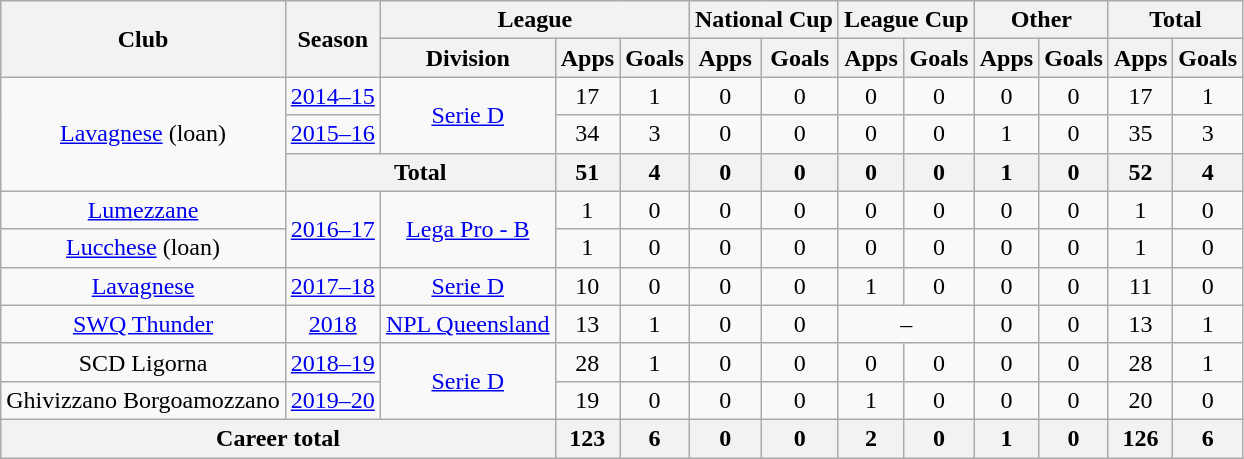<table class="wikitable" style="text-align: center">
<tr>
<th rowspan="2">Club</th>
<th rowspan="2">Season</th>
<th colspan="3">League</th>
<th colspan="2">National Cup</th>
<th colspan="2">League Cup</th>
<th colspan="2">Other</th>
<th colspan="2">Total</th>
</tr>
<tr>
<th>Division</th>
<th>Apps</th>
<th>Goals</th>
<th>Apps</th>
<th>Goals</th>
<th>Apps</th>
<th>Goals</th>
<th>Apps</th>
<th>Goals</th>
<th>Apps</th>
<th>Goals</th>
</tr>
<tr>
<td rowspan="3"><a href='#'>Lavagnese</a> (loan)</td>
<td><a href='#'>2014–15</a></td>
<td rowspan="2"><a href='#'>Serie D</a></td>
<td>17</td>
<td>1</td>
<td>0</td>
<td>0</td>
<td>0</td>
<td>0</td>
<td>0</td>
<td>0</td>
<td>17</td>
<td>1</td>
</tr>
<tr>
<td><a href='#'>2015–16</a></td>
<td>34</td>
<td>3</td>
<td>0</td>
<td>0</td>
<td>0</td>
<td>0</td>
<td>1</td>
<td>0</td>
<td>35</td>
<td>3</td>
</tr>
<tr>
<th colspan="2"><strong>Total</strong></th>
<th>51</th>
<th>4</th>
<th>0</th>
<th>0</th>
<th>0</th>
<th>0</th>
<th>1</th>
<th>0</th>
<th>52</th>
<th>4</th>
</tr>
<tr>
<td><a href='#'>Lumezzane</a></td>
<td rowspan="2"><a href='#'>2016–17</a></td>
<td rowspan="2"><a href='#'>Lega Pro - B</a></td>
<td>1</td>
<td>0</td>
<td>0</td>
<td>0</td>
<td>0</td>
<td>0</td>
<td>0</td>
<td>0</td>
<td>1</td>
<td>0</td>
</tr>
<tr>
<td><a href='#'>Lucchese</a> (loan)</td>
<td>1</td>
<td>0</td>
<td>0</td>
<td>0</td>
<td>0</td>
<td>0</td>
<td>0</td>
<td>0</td>
<td>1</td>
<td>0</td>
</tr>
<tr>
<td><a href='#'>Lavagnese</a></td>
<td><a href='#'>2017–18</a></td>
<td><a href='#'>Serie D</a></td>
<td>10</td>
<td>0</td>
<td>0</td>
<td>0</td>
<td>1</td>
<td>0</td>
<td>0</td>
<td>0</td>
<td>11</td>
<td>0</td>
</tr>
<tr>
<td><a href='#'>SWQ Thunder</a></td>
<td><a href='#'>2018</a></td>
<td><a href='#'>NPL Queensland</a></td>
<td>13</td>
<td>1</td>
<td>0</td>
<td>0</td>
<td colspan="2">–</td>
<td>0</td>
<td>0</td>
<td>13</td>
<td>1</td>
</tr>
<tr>
<td>SCD Ligorna</td>
<td><a href='#'>2018–19</a></td>
<td rowspan="2"><a href='#'>Serie D</a></td>
<td>28</td>
<td>1</td>
<td>0</td>
<td>0</td>
<td>0</td>
<td>0</td>
<td>0</td>
<td>0</td>
<td>28</td>
<td>1</td>
</tr>
<tr>
<td>Ghivizzano Borgoamozzano</td>
<td><a href='#'>2019–20</a></td>
<td>19</td>
<td>0</td>
<td>0</td>
<td>0</td>
<td>1</td>
<td>0</td>
<td>0</td>
<td>0</td>
<td>20</td>
<td>0</td>
</tr>
<tr>
<th colspan=3>Career total</th>
<th>123</th>
<th>6</th>
<th>0</th>
<th>0</th>
<th>2</th>
<th>0</th>
<th>1</th>
<th>0</th>
<th>126</th>
<th>6</th>
</tr>
</table>
